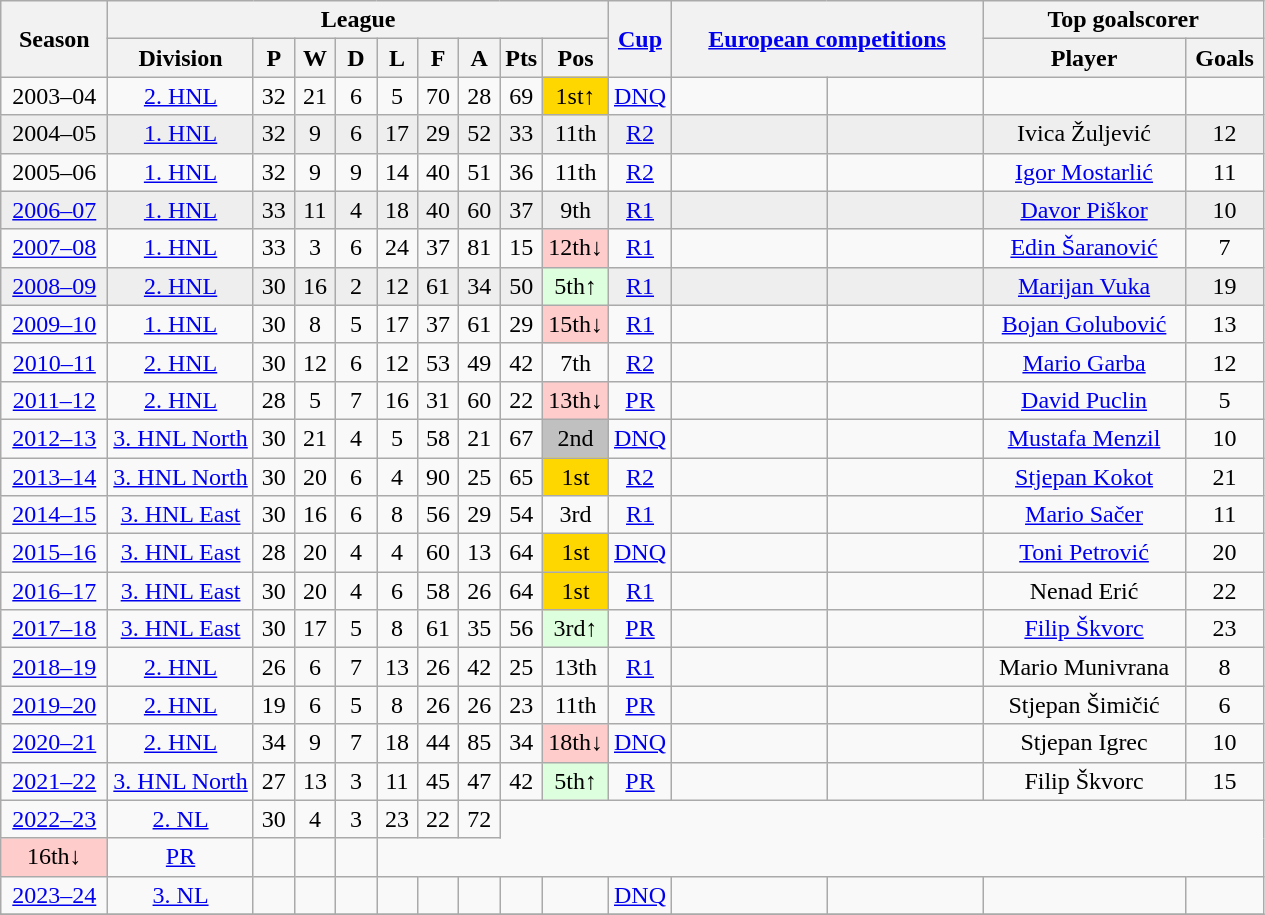<table class="wikitable" style="text-align: center">
<tr>
<th rowspan=2>Season</th>
<th colspan=9>League</th>
<th rowspan=2 width="30"><a href='#'>Cup</a></th>
<th rowspan=2 colspan=2 width="200"><a href='#'>European competitions</a></th>
<th colspan=2 width="180">Top goalscorer</th>
</tr>
<tr>
<th>Division</th>
<th width="20">P</th>
<th width="20">W</th>
<th width="20">D</th>
<th width="20">L</th>
<th width="20">F</th>
<th width="20">A</th>
<th width="20">Pts</th>
<th width="30">Pos</th>
<th>Player</th>
<th>Goals</th>
</tr>
<tr>
<td> 2003–04 </td>
<td><a href='#'>2. HNL</a></td>
<td>32</td>
<td>21</td>
<td>6</td>
<td>5</td>
<td>70</td>
<td>28</td>
<td>69</td>
<td bgcolor=gold>1st↑</td>
<td><a href='#'>DNQ</a></td>
<td></td>
<td></td>
<td></td>
<td></td>
</tr>
<tr bgcolor=#EEEEEE>
<td>2004–05</td>
<td><a href='#'>1. HNL</a></td>
<td>32</td>
<td>9</td>
<td>6</td>
<td>17</td>
<td>29</td>
<td>52</td>
<td>33</td>
<td>11th</td>
<td><a href='#'>R2</a></td>
<td></td>
<td></td>
<td>Ivica Žuljević</td>
<td>12</td>
</tr>
<tr>
<td>2005–06</td>
<td><a href='#'>1. HNL</a></td>
<td>32</td>
<td>9</td>
<td>9</td>
<td>14</td>
<td>40</td>
<td>51</td>
<td>36</td>
<td>11th</td>
<td><a href='#'>R2</a></td>
<td></td>
<td></td>
<td><a href='#'>Igor Mostarlić</a></td>
<td>11</td>
</tr>
<tr bgcolor=#EEEEEE>
<td><a href='#'>2006–07</a></td>
<td><a href='#'>1. HNL</a></td>
<td>33</td>
<td>11</td>
<td>4</td>
<td>18</td>
<td>40</td>
<td>60</td>
<td>37</td>
<td>9th</td>
<td><a href='#'>R1</a></td>
<td></td>
<td></td>
<td><a href='#'>Davor Piškor</a></td>
<td>10</td>
</tr>
<tr>
<td><a href='#'>2007–08</a></td>
<td><a href='#'>1. HNL</a></td>
<td>33</td>
<td>3</td>
<td>6</td>
<td>24</td>
<td>37</td>
<td>81</td>
<td>15</td>
<td bgcolor="#ffcccc">12th↓</td>
<td><a href='#'>R1</a></td>
<td></td>
<td></td>
<td><a href='#'>Edin Šaranović</a></td>
<td>7</td>
</tr>
<tr bgcolor=#EEEEEE>
<td><a href='#'>2008–09</a></td>
<td><a href='#'>2. HNL</a></td>
<td>30</td>
<td>16</td>
<td>2</td>
<td>12</td>
<td>61</td>
<td>34</td>
<td>50</td>
<td bgcolor="#ddffdd">5th↑</td>
<td><a href='#'>R1</a></td>
<td></td>
<td></td>
<td><a href='#'>Marijan Vuka</a></td>
<td>19</td>
</tr>
<tr>
<td><a href='#'>2009–10</a></td>
<td><a href='#'>1. HNL</a></td>
<td>30</td>
<td>8</td>
<td>5</td>
<td>17</td>
<td>37</td>
<td>61</td>
<td>29</td>
<td bgcolor="#ffcccc">15th↓</td>
<td><a href='#'>R1</a></td>
<td></td>
<td></td>
<td><a href='#'>Bojan Golubović</a></td>
<td>13</td>
</tr>
<tr>
<td><a href='#'>2010–11</a></td>
<td><a href='#'>2. HNL</a></td>
<td>30</td>
<td>12</td>
<td>6</td>
<td>12</td>
<td>53</td>
<td>49</td>
<td>42</td>
<td>7th</td>
<td><a href='#'>R2</a></td>
<td></td>
<td></td>
<td><a href='#'>Mario Garba</a></td>
<td>12</td>
</tr>
<tr>
<td><a href='#'>2011–12</a></td>
<td><a href='#'>2. HNL</a></td>
<td>28</td>
<td>5</td>
<td>7</td>
<td>16</td>
<td>31</td>
<td>60</td>
<td>22</td>
<td bgcolor="#ffcccc">13th↓</td>
<td><a href='#'>PR</a></td>
<td></td>
<td></td>
<td><a href='#'>David Puclin</a></td>
<td>5</td>
</tr>
<tr>
<td><a href='#'>2012–13</a></td>
<td><a href='#'>3. HNL North</a></td>
<td>30</td>
<td>21</td>
<td>4</td>
<td>5</td>
<td>58</td>
<td>21</td>
<td>67</td>
<td bgcolor=Silver>2nd</td>
<td><a href='#'>DNQ</a></td>
<td></td>
<td></td>
<td><a href='#'>Mustafa Menzil</a></td>
<td>10</td>
</tr>
<tr>
<td><a href='#'>2013–14</a></td>
<td><a href='#'>3. HNL North</a></td>
<td>30</td>
<td>20</td>
<td>6</td>
<td>4</td>
<td>90</td>
<td>25</td>
<td>65</td>
<td bgcolor=gold>1st</td>
<td><a href='#'>R2</a></td>
<td></td>
<td></td>
<td><a href='#'>Stjepan Kokot</a></td>
<td>21</td>
</tr>
<tr>
<td><a href='#'>2014–15</a></td>
<td><a href='#'>3. HNL East</a></td>
<td>30</td>
<td>16</td>
<td>6</td>
<td>8</td>
<td>56</td>
<td>29</td>
<td>54</td>
<td>3rd</td>
<td><a href='#'>R1</a></td>
<td></td>
<td></td>
<td><a href='#'>Mario Sačer</a></td>
<td>11</td>
</tr>
<tr>
<td><a href='#'>2015–16</a></td>
<td><a href='#'>3. HNL East</a></td>
<td>28</td>
<td>20</td>
<td>4</td>
<td>4</td>
<td>60</td>
<td>13</td>
<td>64</td>
<td bgcolor=gold>1st</td>
<td><a href='#'>DNQ</a></td>
<td></td>
<td></td>
<td><a href='#'>Toni Petrović</a></td>
<td>20</td>
</tr>
<tr>
<td><a href='#'>2016–17</a></td>
<td><a href='#'>3. HNL East</a></td>
<td>30</td>
<td>20</td>
<td>4</td>
<td>6</td>
<td>58</td>
<td>26</td>
<td>64</td>
<td bgcolor=gold>1st</td>
<td><a href='#'>R1</a></td>
<td></td>
<td></td>
<td>Nenad Erić</td>
<td>22</td>
</tr>
<tr>
<td><a href='#'>2017–18</a></td>
<td><a href='#'>3. HNL East</a></td>
<td>30</td>
<td>17</td>
<td>5</td>
<td>8</td>
<td>61</td>
<td>35</td>
<td>56</td>
<td bgcolor="#ddffdd">3rd↑</td>
<td><a href='#'>PR</a></td>
<td></td>
<td></td>
<td><a href='#'>Filip Škvorc</a></td>
<td>23</td>
</tr>
<tr>
<td><a href='#'>2018–19</a></td>
<td><a href='#'>2. HNL</a></td>
<td>26</td>
<td>6</td>
<td>7</td>
<td>13</td>
<td>26</td>
<td>42</td>
<td>25</td>
<td>13th</td>
<td><a href='#'>R1</a></td>
<td></td>
<td></td>
<td>Mario Munivrana</td>
<td>8</td>
</tr>
<tr>
<td><a href='#'>2019–20</a></td>
<td><a href='#'>2. HNL</a></td>
<td>19</td>
<td>6</td>
<td>5</td>
<td>8</td>
<td>26</td>
<td>26</td>
<td>23</td>
<td>11th</td>
<td><a href='#'>PR</a></td>
<td></td>
<td></td>
<td>Stjepan Šimičić</td>
<td>6</td>
</tr>
<tr>
<td><a href='#'>2020–21</a></td>
<td><a href='#'>2. HNL</a></td>
<td>34</td>
<td>9</td>
<td>7</td>
<td>18</td>
<td>44</td>
<td>85</td>
<td>34</td>
<td bgcolor="#ffcccc">18th↓</td>
<td><a href='#'>DNQ</a></td>
<td></td>
<td></td>
<td>Stjepan Igrec</td>
<td>10</td>
</tr>
<tr>
<td><a href='#'>2021–22</a></td>
<td><a href='#'>3. HNL North</a></td>
<td>27</td>
<td>13</td>
<td>3</td>
<td>11</td>
<td>45</td>
<td>47</td>
<td>42</td>
<td bgcolor="#ddffdd">5th↑</td>
<td><a href='#'>PR</a></td>
<td></td>
<td></td>
<td>Filip Škvorc</td>
<td>15</td>
</tr>
<tr>
<td><a href='#'>2022–23</a></td>
<td><a href='#'>2. NL</a></td>
<td>30</td>
<td>4</td>
<td>3</td>
<td>23</td>
<td>22</td>
<td>72</td>
</tr>
<tr 50>
<td bgcolor="#ffcccc">16th↓</td>
<td><a href='#'>PR</a></td>
<td></td>
<td></td>
<td></td>
</tr>
<tr>
<td><a href='#'>2023–24</a></td>
<td><a href='#'>3. NL</a></td>
<td></td>
<td></td>
<td></td>
<td></td>
<td></td>
<td></td>
<td></td>
<td></td>
<td><a href='#'>DNQ</a></td>
<td></td>
<td></td>
<td></td>
<td></td>
</tr>
<tr>
</tr>
</table>
